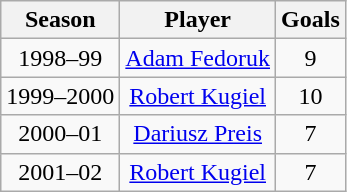<table class="wikitable" style="text-align: center">
<tr>
<th>Season</th>
<th>Player</th>
<th>Goals</th>
</tr>
<tr>
<td>1998–99</td>
<td><a href='#'>Adam Fedoruk</a></td>
<td>9</td>
</tr>
<tr>
<td>1999–2000</td>
<td><a href='#'>Robert Kugiel</a></td>
<td>10</td>
</tr>
<tr>
<td>2000–01</td>
<td><a href='#'>Dariusz Preis</a></td>
<td>7</td>
</tr>
<tr>
<td>2001–02</td>
<td><a href='#'>Robert Kugiel</a></td>
<td>7</td>
</tr>
</table>
